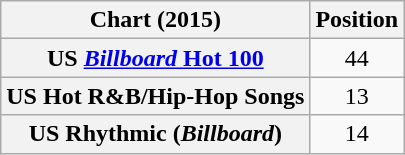<table class="wikitable sortable plainrowheaders" style="text-align:center">
<tr>
<th scope="col">Chart (2015)</th>
<th scope="col">Position</th>
</tr>
<tr>
<th scope="row">US <a href='#'><em>Billboard</em> Hot 100</a></th>
<td>44</td>
</tr>
<tr>
<th scope="row">US Hot R&B/Hip-Hop Songs</th>
<td>13</td>
</tr>
<tr>
<th scope="row">US Rhythmic (<em>Billboard</em>)</th>
<td>14</td>
</tr>
</table>
